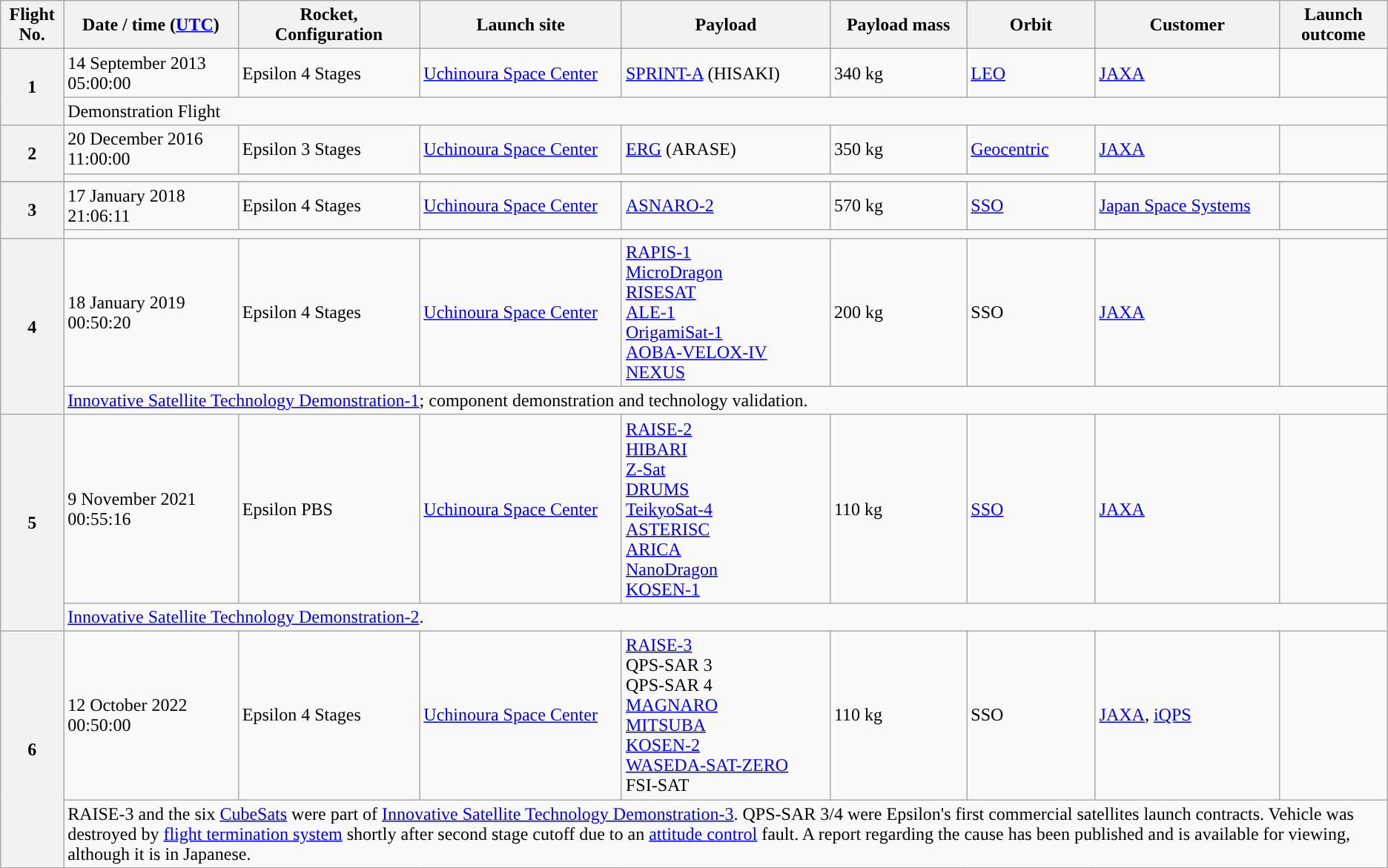<table class="wikitable plainrowheaders">
<tr>
<th scope="col">Flight No.</th>
<th scope="col">Date / time (<a href='#'>UTC</a>)</th>
<th scope="col">Rocket, <br> Configuration</th>
<th scope="col">Launch site</th>
<th scope="col">Payload</th>
<th scope="col">Payload mass</th>
<th scope="col">Orbit</th>
<th scope="col">Customer</th>
<th scope="col">Launch <br> outcome</th>
</tr>
<tr>
<th scope="row" rowspan=2 style="text-align:center;">1</th>
<td>14 September 2013<br>05:00:00</td>
<td>Epsilon 4 Stages </td>
<td><a href='#'>Uchinoura Space Center</a></td>
<td><a href='#'>SPRINT-A</a> (HISAKI)</td>
<td>340 kg</td>
<td><a href='#'>LEO</a></td>
<td><a href='#'>JAXA</a></td>
<td></td>
</tr>
<tr>
<td colspan="8">Demonstration Flight</td>
</tr>
<tr>
<th scope="row" rowspan=2 style="text-align:center;">2</th>
<td>20 December 2016<br>11:00:00 </td>
<td>Epsilon 3 Stages</td>
<td><a href='#'>Uchinoura Space Center</a></td>
<td><a href='#'>ERG</a> (ARASE)</td>
<td>350 kg </td>
<td><a href='#'>Geocentric</a></td>
<td><a href='#'>JAXA</a></td>
<td></td>
</tr>
<tr>
<td colspan="8"></td>
</tr>
<tr>
</tr>
<tr>
<th scope="row" rowspan=2 style="text-align:center;">3</th>
<td>17 January 2018<br>21:06:11 </td>
<td>Epsilon 4 Stages </td>
<td><a href='#'>Uchinoura Space Center</a></td>
<td><a href='#'>ASNARO-2</a></td>
<td>570 kg</td>
<td><a href='#'>SSO</a></td>
<td><a href='#'>Japan Space Systems</a></td>
<td></td>
</tr>
<tr>
<td colspan="8"></td>
</tr>
<tr>
<th scope="row" rowspan=2 style="text-align:center;">4</th>
<td>18 January 2019<br>00:50:20 </td>
<td>Epsilon 4 Stages</td>
<td><a href='#'>Uchinoura Space Center</a></td>
<td><a href='#'>RAPIS-1</a><br><a href='#'>MicroDragon</a><br><a href='#'>RISESAT</a><br><a href='#'>ALE-1</a><br><a href='#'>OrigamiSat-1</a><br><a href='#'>AOBA-VELOX-IV</a><br><a href='#'>NEXUS</a></td>
<td>200 kg</td>
<td>SSO</td>
<td><a href='#'>JAXA</a></td>
<td></td>
</tr>
<tr>
<td colspan="8"><a href='#'>Innovative Satellite Technology Demonstration-1</a>; component demonstration and technology validation.</td>
</tr>
<tr>
<th scope="row" rowspan=2 style="text-align:center;">5</th>
<td>9 November 2021<br>00:55:16 </td>
<td>Epsilon PBS</td>
<td><a href='#'>Uchinoura Space Center</a></td>
<td><a href='#'>RAISE-2</a><br><a href='#'>HIBARI</a><br><a href='#'>Z-Sat</a><br><a href='#'>DRUMS</a><br><a href='#'>TeikyoSat-4</a><br><a href='#'>ASTERISC</a><br><a href='#'>ARICA</a><br><a href='#'>NanoDragon</a><br><a href='#'>KOSEN-1</a></td>
<td>110 kg</td>
<td><a href='#'>SSO</a></td>
<td><a href='#'>JAXA</a></td>
<td></td>
</tr>
<tr>
<td colspan="8"><a href='#'>Innovative Satellite Technology Demonstration-2</a>.</td>
</tr>
<tr>
<th scope="row" rowspan=2 style="text-align:center;">6</th>
<td>12 October 2022 <br>00:50:00 </td>
<td>Epsilon 4 Stages</td>
<td><a href='#'>Uchinoura Space Center</a></td>
<td><a href='#'>RAISE-3</a><br>QPS-SAR 3<br>QPS-SAR 4<br><a href='#'>MAGNARO</a><br><a href='#'>MITSUBA</a><br><a href='#'>KOSEN-2</a><br><a href='#'>WASEDA-SAT-ZERO</a><br>FSI-SAT</td>
<td>110 kg</td>
<td>SSO</td>
<td><a href='#'>JAXA</a>, <a href='#'>iQPS</a></td>
<td></td>
</tr>
<tr>
<td colspan="8">RAISE-3 and the six <a href='#'>CubeSats</a> were part of <a href='#'>Innovative Satellite Technology Demonstration-3</a>. QPS-SAR 3/4 were Epsilon's first commercial satellites launch contracts. Vehicle was destroyed by <a href='#'>flight termination system</a> shortly after second stage cutoff due to an <a href='#'>attitude control</a> fault. A report regarding the cause has been published and is available for viewing, although it is in Japanese.</td>
</tr>
</table>
